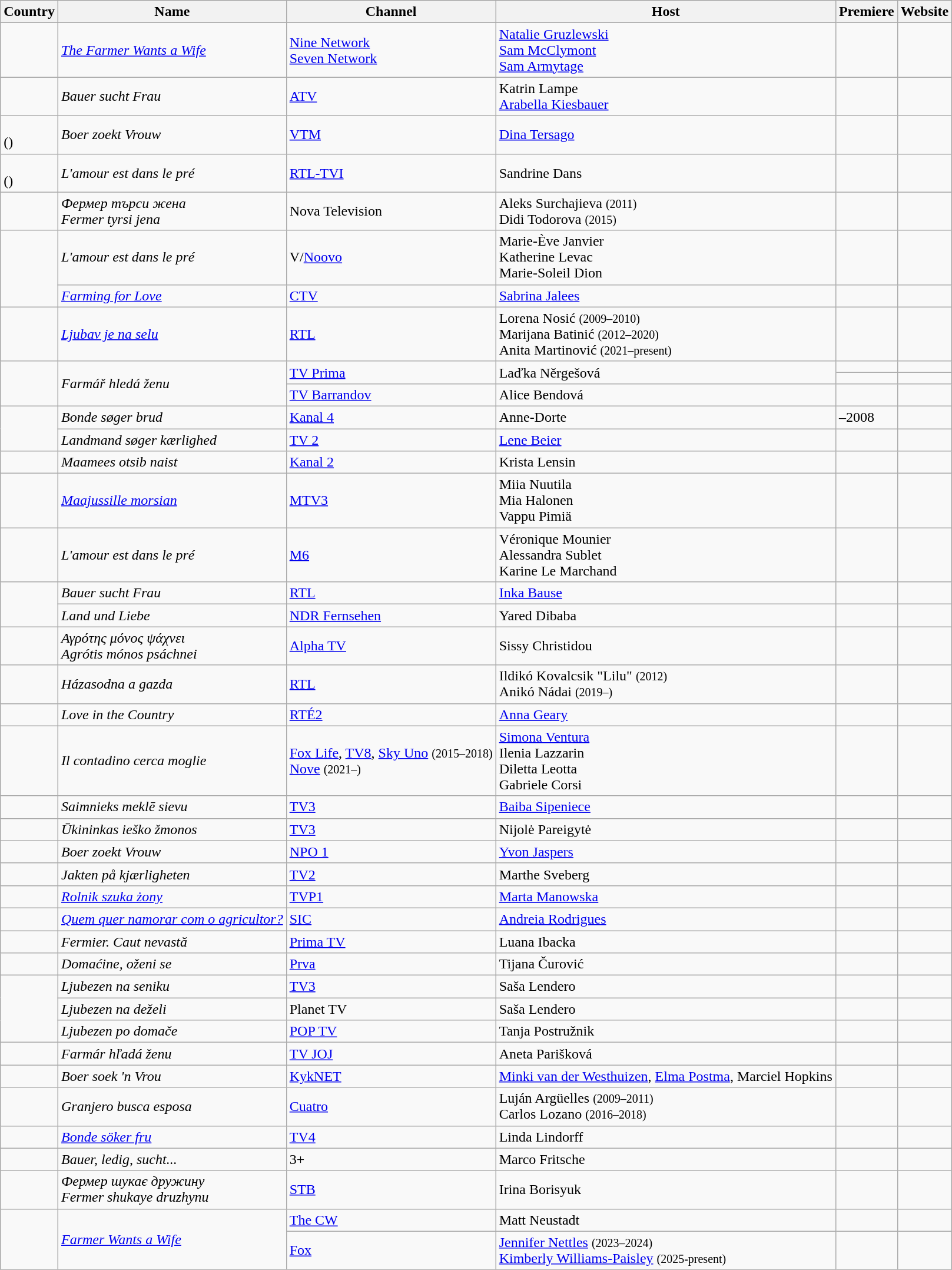<table class="wikitable sortable">
<tr>
<th>Country</th>
<th>Name</th>
<th>Channel</th>
<th>Host</th>
<th>Premiere</th>
<th class="unsortable">Website</th>
</tr>
<tr>
<td></td>
<td><em><a href='#'>The Farmer Wants a Wife</a></em></td>
<td><a href='#'>Nine Network</a><br><a href='#'>Seven Network</a></td>
<td><a href='#'>Natalie Gruzlewski</a><br><a href='#'>Sam McClymont</a><br><a href='#'>Sam Armytage</a></td>
<td></td>
<td></td>
</tr>
<tr>
<td></td>
<td><em>Bauer sucht Frau</em></td>
<td><a href='#'>ATV</a></td>
<td>Katrin Lampe<br><a href='#'>Arabella Kiesbauer</a></td>
<td></td>
<td> </td>
</tr>
<tr>
<td><br>()</td>
<td><em>Boer zoekt Vrouw</em></td>
<td><a href='#'>VTM</a></td>
<td><a href='#'>Dina Tersago</a></td>
<td></td>
<td></td>
</tr>
<tr>
<td><br>()</td>
<td><em>L'amour est dans le pré</em></td>
<td><a href='#'>RTL-TVI</a></td>
<td>Sandrine Dans</td>
<td></td>
<td></td>
</tr>
<tr>
<td></td>
<td><em>Фермер търси жена<br>Fermer tyrsi jena</em></td>
<td>Nova Television</td>
<td>Aleks Surchajieva <small>(2011)</small><br>Didi Todorova <small>(2015)</small></td>
<td></td>
<td></td>
</tr>
<tr>
<td rowspan=2></td>
<td><em>L'amour est dans le pré</em></td>
<td>V/<a href='#'>Noovo</a></td>
<td>Marie-Ève Janvier<br>Katherine Levac<br>Marie-Soleil Dion</td>
<td></td>
<td></td>
</tr>
<tr>
<td><em><a href='#'>Farming for Love</a></em></td>
<td><a href='#'>CTV</a></td>
<td><a href='#'>Sabrina Jalees</a></td>
<td></td>
<td></td>
</tr>
<tr>
<td></td>
<td><em><a href='#'>Ljubav je na selu</a></em></td>
<td><a href='#'>RTL</a></td>
<td>Lorena Nosić <small>(2009–2010)</small><br>Marijana Batinić <small>(2012–2020)</small><br>Anita Martinović <small>(2021–present)</small></td>
<td></td>
<td></td>
</tr>
<tr>
<td rowspan="3"></td>
<td rowspan="3"><em>Farmář hledá ženu</em></td>
<td rowspan="2"><a href='#'>TV Prima</a></td>
<td rowspan="2">Laďka Něrgešová</td>
<td></td>
<td> </td>
</tr>
<tr>
<td></td>
<td></td>
</tr>
<tr>
<td><a href='#'>TV Barrandov</a></td>
<td>Alice Bendová</td>
<td></td>
<td></td>
</tr>
<tr>
<td rowspan="2"></td>
<td><em>Bonde søger brud</em></td>
<td><a href='#'>Kanal 4</a></td>
<td>Anne-Dorte</td>
<td>–2008</td>
<td></td>
</tr>
<tr>
<td><em>Landmand søger kærlighed</em></td>
<td><a href='#'>TV 2</a></td>
<td><a href='#'>Lene Beier</a></td>
<td></td>
<td></td>
</tr>
<tr>
<td></td>
<td><em>Maamees otsib naist</em></td>
<td><a href='#'>Kanal 2</a></td>
<td>Krista Lensin</td>
<td></td>
<td></td>
</tr>
<tr>
<td></td>
<td><em><a href='#'>Maajussille morsian</a></em></td>
<td><a href='#'>MTV3</a></td>
<td>Miia Nuutila<br>Mia Halonen<br>Vappu Pimiä</td>
<td></td>
<td></td>
</tr>
<tr>
<td></td>
<td><em>L'amour est dans le pré</em></td>
<td><a href='#'>M6</a></td>
<td>Véronique Mounier<br>Alessandra Sublet<br>Karine Le Marchand</td>
<td></td>
<td> </td>
</tr>
<tr>
<td rowspan=2></td>
<td><em>Bauer sucht Frau</em></td>
<td><a href='#'>RTL</a></td>
<td><a href='#'>Inka Bause</a></td>
<td></td>
<td></td>
</tr>
<tr>
<td><em>Land und Liebe</em></td>
<td><a href='#'>NDR Fernsehen</a></td>
<td>Yared Dibaba</td>
<td></td>
<td> </td>
</tr>
<tr>
<td></td>
<td><em>Αγρότης μόνος ψάχνει</em><br><em>Agrótis mónos psáchnei</em></td>
<td><a href='#'>Alpha TV</a></td>
<td>Sissy Christidou</td>
<td></td>
<td></td>
</tr>
<tr>
<td></td>
<td><em>Házasodna a gazda</em></td>
<td><a href='#'>RTL</a></td>
<td>Ildikó Kovalcsik "Lilu" <small>(2012)</small><br>Anikó Nádai <small>(2019–)</small></td>
<td></td>
<td></td>
</tr>
<tr>
<td></td>
<td><em>Love in the Country</em></td>
<td><a href='#'>RTÉ2</a></td>
<td><a href='#'>Anna Geary</a></td>
<td></td>
<td></td>
</tr>
<tr>
<td></td>
<td><em>Il contadino cerca moglie</em></td>
<td><a href='#'>Fox Life</a>, <a href='#'>TV8</a>, <a href='#'>Sky Uno</a> <small>(2015–2018)</small><br><a href='#'>Nove</a> <small>(2021–)</small></td>
<td><a href='#'>Simona Ventura</a><br>Ilenia Lazzarin<br>Diletta Leotta<br>Gabriele Corsi</td>
<td></td>
<td></td>
</tr>
<tr>
<td></td>
<td><em>Saimnieks meklē sievu</em></td>
<td><a href='#'>TV3</a></td>
<td><a href='#'>Baiba Sipeniece</a></td>
<td></td>
<td></td>
</tr>
<tr>
<td></td>
<td><em>Ūkininkas ieško žmonos</em></td>
<td><a href='#'>TV3</a></td>
<td>Nijolė Pareigytė</td>
<td></td>
<td></td>
</tr>
<tr>
<td></td>
<td><em>Boer zoekt Vrouw</em></td>
<td><a href='#'>NPO 1</a></td>
<td><a href='#'>Yvon Jaspers</a></td>
<td></td>
<td></td>
</tr>
<tr>
<td></td>
<td><em>Jakten på kjærligheten</em></td>
<td><a href='#'>TV2</a></td>
<td>Marthe Sveberg</td>
<td></td>
<td></td>
</tr>
<tr>
<td></td>
<td><em><a href='#'>Rolnik szuka żony</a></em></td>
<td><a href='#'>TVP1</a></td>
<td><a href='#'>Marta Manowska</a></td>
<td></td>
<td></td>
</tr>
<tr>
<td></td>
<td><em><a href='#'>Quem quer namorar com o agricultor?</a></em></td>
<td><a href='#'>SIC</a></td>
<td><a href='#'>Andreia Rodrigues</a></td>
<td></td>
<td></td>
</tr>
<tr>
<td></td>
<td><em>Fermier. Caut nevastă</em></td>
<td><a href='#'>Prima TV</a></td>
<td>Luana Ibacka</td>
<td></td>
<td></td>
</tr>
<tr>
<td></td>
<td><em>Domaćine, oženi se</em></td>
<td><a href='#'>Prva</a></td>
<td>Tijana Čurović</td>
<td></td>
<td></td>
</tr>
<tr>
<td rowspan=3></td>
<td><em>Ljubezen na seniku</em></td>
<td><a href='#'>TV3</a></td>
<td>Saša Lendero</td>
<td></td>
<td></td>
</tr>
<tr>
<td><em>Ljubezen na deželi</em></td>
<td>Planet TV</td>
<td>Saša Lendero</td>
<td></td>
<td></td>
</tr>
<tr>
<td><em>Ljubezen po domače</em></td>
<td><a href='#'>POP TV</a></td>
<td>Tanja Postružnik</td>
<td></td>
<td></td>
</tr>
<tr>
<td></td>
<td><em>Farmár hľadá ženu</em></td>
<td><a href='#'>TV JOJ</a></td>
<td>Aneta Parišková</td>
<td></td>
<td></td>
</tr>
<tr>
<td></td>
<td><em>Boer soek 'n Vrou</em></td>
<td><a href='#'>KykNET</a></td>
<td><a href='#'>Minki van der Westhuizen</a>, <a href='#'>Elma Postma</a>, Marciel Hopkins</td>
<td></td>
<td></td>
</tr>
<tr>
<td></td>
<td><em>Granjero busca esposa</em></td>
<td><a href='#'>Cuatro</a></td>
<td>Luján Argüelles <small>(2009–2011)</small><br>Carlos Lozano <small>(2016–2018)</small></td>
<td></td>
<td> </td>
</tr>
<tr>
<td></td>
<td><em><a href='#'>Bonde söker fru</a></em></td>
<td><a href='#'>TV4</a></td>
<td>Linda Lindorff</td>
<td></td>
<td> </td>
</tr>
<tr>
<td></td>
<td><em>Bauer, ledig, sucht...</em></td>
<td>3+</td>
<td>Marco Fritsche</td>
<td></td>
<td></td>
</tr>
<tr>
<td></td>
<td><em>Фермер шукає дружину <br>Fermer shukaye druzhynu </em></td>
<td><a href='#'>STB</a></td>
<td>Irina Borisyuk</td>
<td></td>
<td> </td>
</tr>
<tr>
<td rowspan="2"></td>
<td rowspan="2"><em><a href='#'>Farmer Wants a Wife</a></em></td>
<td><a href='#'>The CW</a></td>
<td>Matt Neustadt</td>
<td></td>
<td></td>
</tr>
<tr>
<td><a href='#'>Fox</a></td>
<td><a href='#'>Jennifer Nettles</a> <small>(2023–2024)</small><br><a href='#'>Kimberly Williams-Paisley</a> <small>(2025-present)</small></td>
<td></td>
<td></td>
</tr>
</table>
